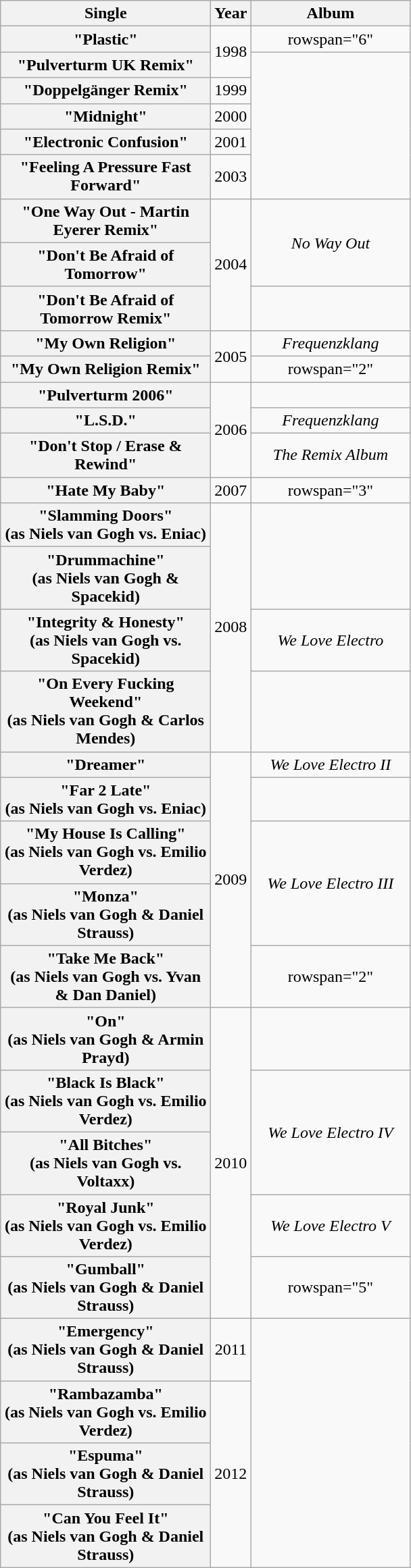<table class="wikitable plainrowheaders" style="text-align:center;">
<tr>
<th style="width:200px;">Single</th>
<th>Year</th>
<th style="width:150px;">Album</th>
</tr>
<tr>
<th scope="row">"Plastic"</th>
<td rowspan="2">1998</td>
<td>rowspan="6" </td>
</tr>
<tr>
<th scope="row">"Pulverturm UK Remix"</th>
</tr>
<tr>
<th scope="row">"Doppelgänger Remix"</th>
<td>1999</td>
</tr>
<tr>
<th scope="row">"Midnight"</th>
<td>2000</td>
</tr>
<tr>
<th scope="row">"Electronic Confusion"</th>
<td>2001</td>
</tr>
<tr>
<th scope="row">"Feeling A Pressure Fast Forward"</th>
<td>2003</td>
</tr>
<tr>
<th scope="row">"One Way Out - Martin Eyerer Remix"</th>
<td rowspan="3">2004</td>
<td rowspan="2"><em>No Way Out</em></td>
</tr>
<tr>
<th scope="row">"Don't Be Afraid of Tomorrow"</th>
</tr>
<tr>
<th scope="row">"Don't Be Afraid of Tomorrow Remix"</th>
<td></td>
</tr>
<tr>
<th scope="row">"My Own Religion"</th>
<td rowspan="2">2005</td>
<td><em>Frequenzklang</em></td>
</tr>
<tr>
<th scope="row">"My Own Religion Remix"</th>
<td>rowspan="2" </td>
</tr>
<tr>
<th scope="row">"Pulverturm 2006"</th>
<td rowspan="3">2006</td>
</tr>
<tr>
<th scope="row">"L.S.D."</th>
<td><em>Frequenzklang</em></td>
</tr>
<tr>
<th scope="row">"Don't Stop / Erase & Rewind"</th>
<td><em>The Remix Album</em></td>
</tr>
<tr>
<th scope="row">"Hate My Baby"</th>
<td>2007</td>
<td>rowspan="3" </td>
</tr>
<tr>
<th scope="row">"Slamming Doors"<br><span>(as Niels van Gogh vs. Eniac)</span></th>
<td rowspan="4">2008</td>
</tr>
<tr>
<th scope="row">"Drummachine"<br><span>(as Niels van Gogh & Spacekid)</span></th>
</tr>
<tr>
<th scope="row">"Integrity & Honesty"<br><span>(as Niels van Gogh vs. Spacekid)</span></th>
<td><em>We Love Electro</em></td>
</tr>
<tr>
<th scope="row">"On Every Fucking Weekend"<br><span>(as Niels van Gogh & Carlos Mendes)</span></th>
<td></td>
</tr>
<tr>
<th scope="row">"Dreamer"</th>
<td rowspan="5">2009</td>
<td><em>We Love Electro II</em></td>
</tr>
<tr>
<th scope="row">"Far 2 Late"<br><span>(as Niels van Gogh vs. Eniac)</span></th>
<td></td>
</tr>
<tr>
<th scope="row">"My House Is Calling"<br><span>(as Niels van Gogh vs. Emilio Verdez)</span></th>
<td rowspan="2"><em>We Love Electro III</em></td>
</tr>
<tr>
<th scope="row">"Monza"<br><span>(as Niels van Gogh & Daniel Strauss)</span></th>
</tr>
<tr>
<th scope="row">"Take Me Back"<br><span>(as Niels van Gogh vs. Yvan & Dan Daniel)</span></th>
<td>rowspan="2" </td>
</tr>
<tr>
<th scope="row">"On"<br><span>(as Niels van Gogh & Armin Prayd)</span></th>
<td rowspan="5">2010</td>
</tr>
<tr>
<th scope="row">"Black Is Black"<br><span>(as Niels van Gogh vs. Emilio Verdez)</span></th>
<td rowspan="2"><em>We Love Electro IV</em></td>
</tr>
<tr>
<th scope="row">"All Bitches"<br><span>(as Niels van Gogh vs. Voltaxx)</span></th>
</tr>
<tr>
<th scope="row">"Royal Junk"<br><span>(as Niels van Gogh vs. Emilio Verdez)</span></th>
<td><em>We Love Electro V</em></td>
</tr>
<tr>
<th scope="row">"Gumball"<br><span>(as Niels van Gogh & Daniel Strauss)</span></th>
<td>rowspan="5" </td>
</tr>
<tr>
<th scope="row">"Emergency"<br><span>(as Niels van Gogh & Daniel Strauss)</span></th>
<td>2011</td>
</tr>
<tr>
<th scope="row">"Rambazamba"<br><span>(as Niels van Gogh vs. Emilio Verdez)</span></th>
<td rowspan="3">2012</td>
</tr>
<tr>
<th scope="row">"Espuma"<br><span>(as Niels van Gogh & Daniel Strauss)</span></th>
</tr>
<tr>
<th scope="row">"Can You Feel It"<br><span>(as Niels van Gogh & Daniel Strauss)</span></th>
</tr>
</table>
